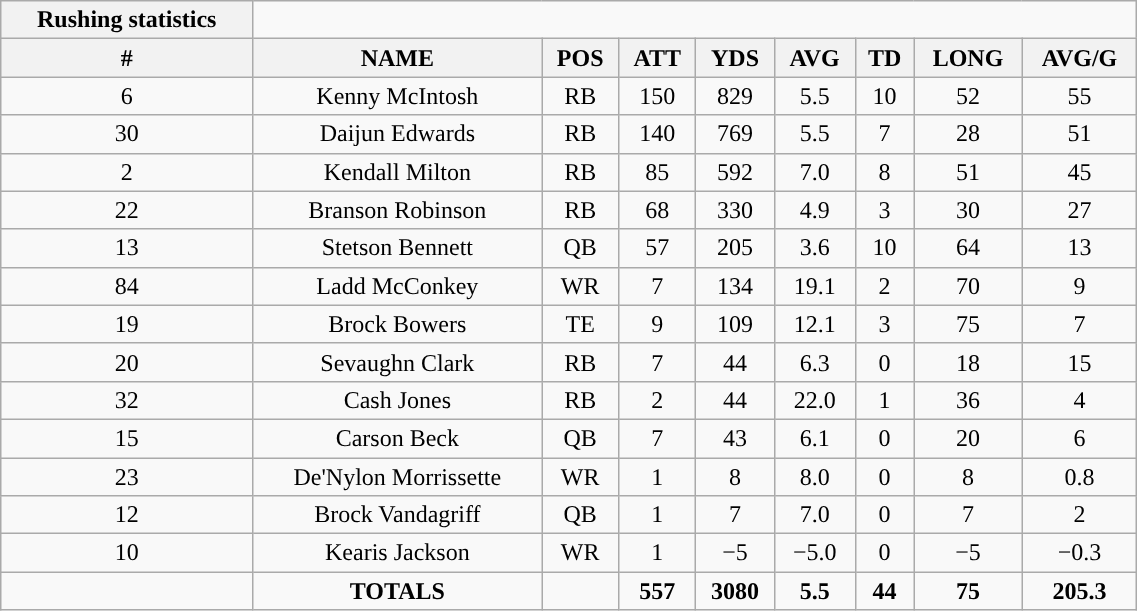<table style="width:60%; text-align:center;" class="wikitable collapsible collapsed">
<tr>
<th style="text-align:center; ">Rushing statistics</th>
</tr>
<tr>
<th>#</th>
<th>NAME</th>
<th>POS</th>
<th>ATT</th>
<th>YDS</th>
<th>AVG</th>
<th>TD</th>
<th>LONG</th>
<th>AVG/G</th>
</tr>
<tr>
<td>6</td>
<td>Kenny McIntosh</td>
<td>RB</td>
<td>150</td>
<td>829</td>
<td>5.5</td>
<td>10</td>
<td>52</td>
<td>55</td>
</tr>
<tr>
<td>30</td>
<td>Daijun Edwards</td>
<td>RB</td>
<td>140</td>
<td>769</td>
<td>5.5</td>
<td>7</td>
<td>28</td>
<td>51</td>
</tr>
<tr>
<td>2</td>
<td>Kendall Milton</td>
<td>RB</td>
<td>85</td>
<td>592</td>
<td>7.0</td>
<td>8</td>
<td>51</td>
<td>45</td>
</tr>
<tr>
<td>22</td>
<td>Branson Robinson</td>
<td>RB</td>
<td>68</td>
<td>330</td>
<td>4.9</td>
<td>3</td>
<td>30</td>
<td>27</td>
</tr>
<tr>
<td>13</td>
<td>Stetson Bennett</td>
<td>QB</td>
<td>57</td>
<td>205</td>
<td>3.6</td>
<td>10</td>
<td>64</td>
<td>13</td>
</tr>
<tr>
<td>84</td>
<td>Ladd McConkey</td>
<td>WR</td>
<td>7</td>
<td>134</td>
<td>19.1</td>
<td>2</td>
<td>70</td>
<td>9</td>
</tr>
<tr>
<td>19</td>
<td>Brock Bowers</td>
<td>TE</td>
<td>9</td>
<td>109</td>
<td>12.1</td>
<td>3</td>
<td>75</td>
<td>7</td>
</tr>
<tr>
<td>20</td>
<td>Sevaughn Clark</td>
<td>RB</td>
<td>7</td>
<td>44</td>
<td>6.3</td>
<td>0</td>
<td>18</td>
<td>15</td>
</tr>
<tr>
<td>32</td>
<td>Cash Jones</td>
<td>RB</td>
<td>2</td>
<td>44</td>
<td>22.0</td>
<td>1</td>
<td>36</td>
<td>4</td>
</tr>
<tr>
<td>15</td>
<td>Carson Beck</td>
<td>QB</td>
<td>7</td>
<td>43</td>
<td>6.1</td>
<td>0</td>
<td>20</td>
<td>6</td>
</tr>
<tr>
<td>23</td>
<td>De'Nylon Morrissette</td>
<td>WR</td>
<td>1</td>
<td>8</td>
<td>8.0</td>
<td>0</td>
<td>8</td>
<td>0.8</td>
</tr>
<tr>
<td>12</td>
<td>Brock Vandagriff</td>
<td>QB</td>
<td>1</td>
<td>7</td>
<td>7.0</td>
<td>0</td>
<td>7</td>
<td>2</td>
</tr>
<tr>
<td>10</td>
<td>Kearis Jackson</td>
<td>WR</td>
<td>1</td>
<td>−5</td>
<td>−5.0</td>
<td>0</td>
<td>−5</td>
<td>−0.3</td>
</tr>
<tr>
<td></td>
<td><strong>TOTALS</strong></td>
<td></td>
<td><strong>557</strong></td>
<td><strong>3080</strong></td>
<td><strong>5.5</strong></td>
<td><strong>44</strong></td>
<td><strong>75</strong></td>
<td><strong>205.3</strong></td>
</tr>
</table>
